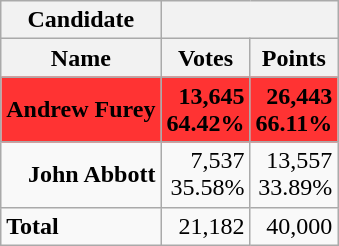<table class="wikitable">
<tr>
<th>Candidate</th>
<th colspan="2"></th>
</tr>
<tr>
<th>Name</th>
<th width = "50">Votes</th>
<th width = "50">Points</th>
</tr>
<tr style="text-align:right;background:#FF3333;">
<td><strong>Andrew Furey</strong></td>
<td><strong>13,645</strong><br><strong>64.42%</strong></td>
<td><strong>26,443</strong><br> <strong>66.11%</strong></td>
</tr>
<tr style="text-align:right;">
<td><strong>John Abbott</strong></td>
<td>7,537<br>35.58%</td>
<td>13,557<br> 33.89%</td>
</tr>
<tr style="text-align:right;">
<td style="text-align:left;"><strong>Total</strong></td>
<td>21,182</td>
<td>40,000</td>
</tr>
</table>
